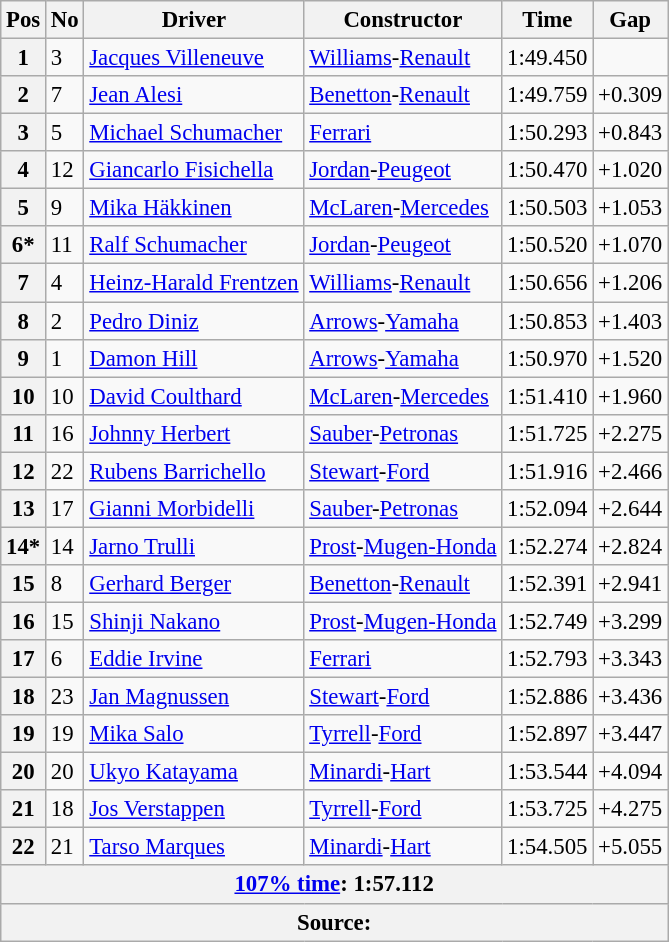<table class="wikitable sortable" style="font-size: 95%;">
<tr>
<th>Pos</th>
<th>No</th>
<th>Driver</th>
<th>Constructor</th>
<th>Time</th>
<th>Gap</th>
</tr>
<tr>
<th>1</th>
<td>3</td>
<td> <a href='#'>Jacques Villeneuve</a></td>
<td><a href='#'>Williams</a>-<a href='#'>Renault</a></td>
<td>1:49.450</td>
<td></td>
</tr>
<tr>
<th>2</th>
<td>7</td>
<td> <a href='#'>Jean Alesi</a></td>
<td><a href='#'>Benetton</a>-<a href='#'>Renault</a></td>
<td>1:49.759</td>
<td>+0.309</td>
</tr>
<tr>
<th>3</th>
<td>5</td>
<td> <a href='#'>Michael Schumacher</a></td>
<td><a href='#'>Ferrari</a></td>
<td>1:50.293</td>
<td>+0.843</td>
</tr>
<tr>
<th>4</th>
<td>12</td>
<td> <a href='#'>Giancarlo Fisichella</a></td>
<td><a href='#'>Jordan</a>-<a href='#'>Peugeot</a></td>
<td>1:50.470</td>
<td>+1.020</td>
</tr>
<tr>
<th>5</th>
<td>9</td>
<td> <a href='#'>Mika Häkkinen</a></td>
<td><a href='#'>McLaren</a>-<a href='#'>Mercedes</a></td>
<td>1:50.503</td>
<td>+1.053</td>
</tr>
<tr>
<th>6*</th>
<td>11</td>
<td> <a href='#'>Ralf Schumacher</a></td>
<td><a href='#'>Jordan</a>-<a href='#'>Peugeot</a></td>
<td>1:50.520</td>
<td>+1.070</td>
</tr>
<tr>
<th>7</th>
<td>4</td>
<td> <a href='#'>Heinz-Harald Frentzen</a></td>
<td><a href='#'>Williams</a>-<a href='#'>Renault</a></td>
<td>1:50.656</td>
<td>+1.206</td>
</tr>
<tr>
<th>8</th>
<td>2</td>
<td> <a href='#'>Pedro Diniz</a></td>
<td><a href='#'>Arrows</a>-<a href='#'>Yamaha</a></td>
<td>1:50.853</td>
<td>+1.403</td>
</tr>
<tr>
<th>9</th>
<td>1</td>
<td> <a href='#'>Damon Hill</a></td>
<td><a href='#'>Arrows</a>-<a href='#'>Yamaha</a></td>
<td>1:50.970</td>
<td>+1.520</td>
</tr>
<tr>
<th>10</th>
<td>10</td>
<td> <a href='#'>David Coulthard</a></td>
<td><a href='#'>McLaren</a>-<a href='#'>Mercedes</a></td>
<td>1:51.410</td>
<td>+1.960</td>
</tr>
<tr>
<th>11</th>
<td>16</td>
<td> <a href='#'>Johnny Herbert</a></td>
<td><a href='#'>Sauber</a>-<a href='#'>Petronas</a></td>
<td>1:51.725</td>
<td>+2.275</td>
</tr>
<tr>
<th>12</th>
<td>22</td>
<td> <a href='#'>Rubens Barrichello</a></td>
<td><a href='#'>Stewart</a>-<a href='#'>Ford</a></td>
<td>1:51.916</td>
<td>+2.466</td>
</tr>
<tr>
<th>13</th>
<td>17</td>
<td> <a href='#'>Gianni Morbidelli</a></td>
<td><a href='#'>Sauber</a>-<a href='#'>Petronas</a></td>
<td>1:52.094</td>
<td>+2.644</td>
</tr>
<tr>
<th>14*</th>
<td>14</td>
<td> <a href='#'>Jarno Trulli</a></td>
<td><a href='#'>Prost</a>-<a href='#'>Mugen-Honda</a></td>
<td>1:52.274</td>
<td>+2.824</td>
</tr>
<tr>
<th>15</th>
<td>8</td>
<td> <a href='#'>Gerhard Berger</a></td>
<td><a href='#'>Benetton</a>-<a href='#'>Renault</a></td>
<td>1:52.391</td>
<td>+2.941</td>
</tr>
<tr>
<th>16</th>
<td>15</td>
<td> <a href='#'>Shinji Nakano</a></td>
<td><a href='#'>Prost</a>-<a href='#'>Mugen-Honda</a></td>
<td>1:52.749</td>
<td>+3.299</td>
</tr>
<tr>
<th>17</th>
<td>6</td>
<td> <a href='#'>Eddie Irvine</a></td>
<td><a href='#'>Ferrari</a></td>
<td>1:52.793</td>
<td>+3.343</td>
</tr>
<tr>
<th>18</th>
<td>23</td>
<td> <a href='#'>Jan Magnussen</a></td>
<td><a href='#'>Stewart</a>-<a href='#'>Ford</a></td>
<td>1:52.886</td>
<td>+3.436</td>
</tr>
<tr>
<th>19</th>
<td>19</td>
<td> <a href='#'>Mika Salo</a></td>
<td><a href='#'>Tyrrell</a>-<a href='#'>Ford</a></td>
<td>1:52.897</td>
<td>+3.447</td>
</tr>
<tr>
<th>20</th>
<td>20</td>
<td> <a href='#'>Ukyo Katayama</a></td>
<td><a href='#'>Minardi</a>-<a href='#'>Hart</a></td>
<td>1:53.544</td>
<td>+4.094</td>
</tr>
<tr>
<th>21</th>
<td>18</td>
<td> <a href='#'>Jos Verstappen</a></td>
<td><a href='#'>Tyrrell</a>-<a href='#'>Ford</a></td>
<td>1:53.725</td>
<td>+4.275</td>
</tr>
<tr>
<th>22</th>
<td>21</td>
<td> <a href='#'>Tarso Marques</a></td>
<td><a href='#'>Minardi</a>-<a href='#'>Hart</a></td>
<td>1:54.505</td>
<td>+5.055</td>
</tr>
<tr>
<th colspan="6"><a href='#'>107% time</a>: 1:57.112</th>
</tr>
<tr>
<th colspan="6">Source:</th>
</tr>
</table>
